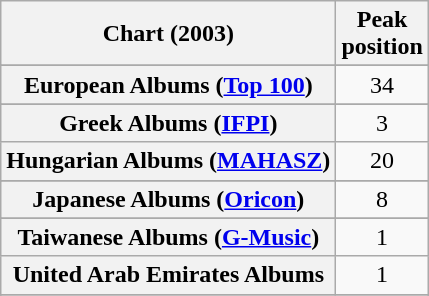<table class="wikitable plainrowheaders sortable" style="text-align:center">
<tr>
<th>Chart (2003)</th>
<th>Peak<br>position</th>
</tr>
<tr>
</tr>
<tr>
</tr>
<tr>
</tr>
<tr>
</tr>
<tr>
</tr>
<tr>
<th scope="row">European Albums (<a href='#'>Top 100</a>)</th>
<td>34</td>
</tr>
<tr>
</tr>
<tr>
</tr>
<tr>
<th scope="row">Greek Albums (<a href='#'>IFPI</a>)</th>
<td align="center">3</td>
</tr>
<tr>
<th scope="row">Hungarian Albums (<a href='#'>MAHASZ</a>)</th>
<td style="text-align:center;">20</td>
</tr>
<tr>
</tr>
<tr>
<th scope="row">Japanese Albums (<a href='#'>Oricon</a>)</th>
<td align="center">8</td>
</tr>
<tr>
</tr>
<tr>
</tr>
<tr>
</tr>
<tr>
</tr>
<tr>
</tr>
<tr>
<th scope="row">Taiwanese Albums (<a href='#'>G-Music</a>)</th>
<td align="center">1</td>
</tr>
<tr>
<th scope="row">United Arab Emirates Albums</th>
<td align="center">1</td>
</tr>
<tr>
</tr>
<tr>
</tr>
</table>
